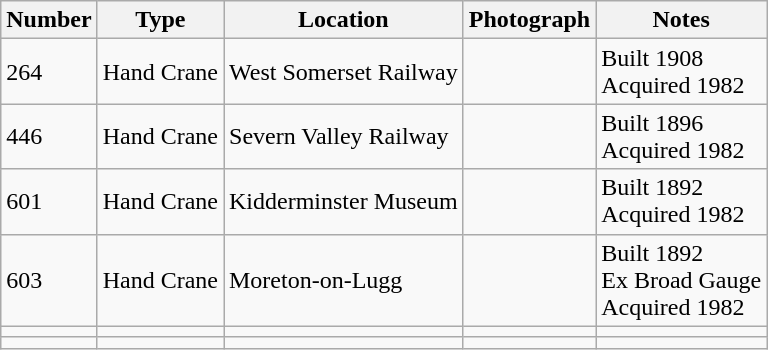<table class="wikitable">
<tr>
<th>Number</th>
<th>Type</th>
<th>Location</th>
<th>Photograph</th>
<th>Notes</th>
</tr>
<tr>
<td>264</td>
<td>Hand Crane</td>
<td>West Somerset Railway</td>
<td></td>
<td>Built 1908<br>Acquired 1982</td>
</tr>
<tr>
<td>446</td>
<td>Hand Crane</td>
<td>Severn Valley Railway</td>
<td></td>
<td>Built 1896<br>Acquired 1982</td>
</tr>
<tr>
<td>601</td>
<td>Hand Crane</td>
<td>Kidderminster Museum</td>
<td></td>
<td>Built 1892<br>Acquired 1982</td>
</tr>
<tr>
<td>603</td>
<td>Hand Crane</td>
<td>Moreton-on-Lugg</td>
<td></td>
<td>Built 1892<br>Ex Broad Gauge<br>Acquired 1982</td>
</tr>
<tr>
<td></td>
<td></td>
<td></td>
<td></td>
<td></td>
</tr>
<tr>
<td></td>
<td></td>
<td></td>
<td></td>
<td></td>
</tr>
</table>
